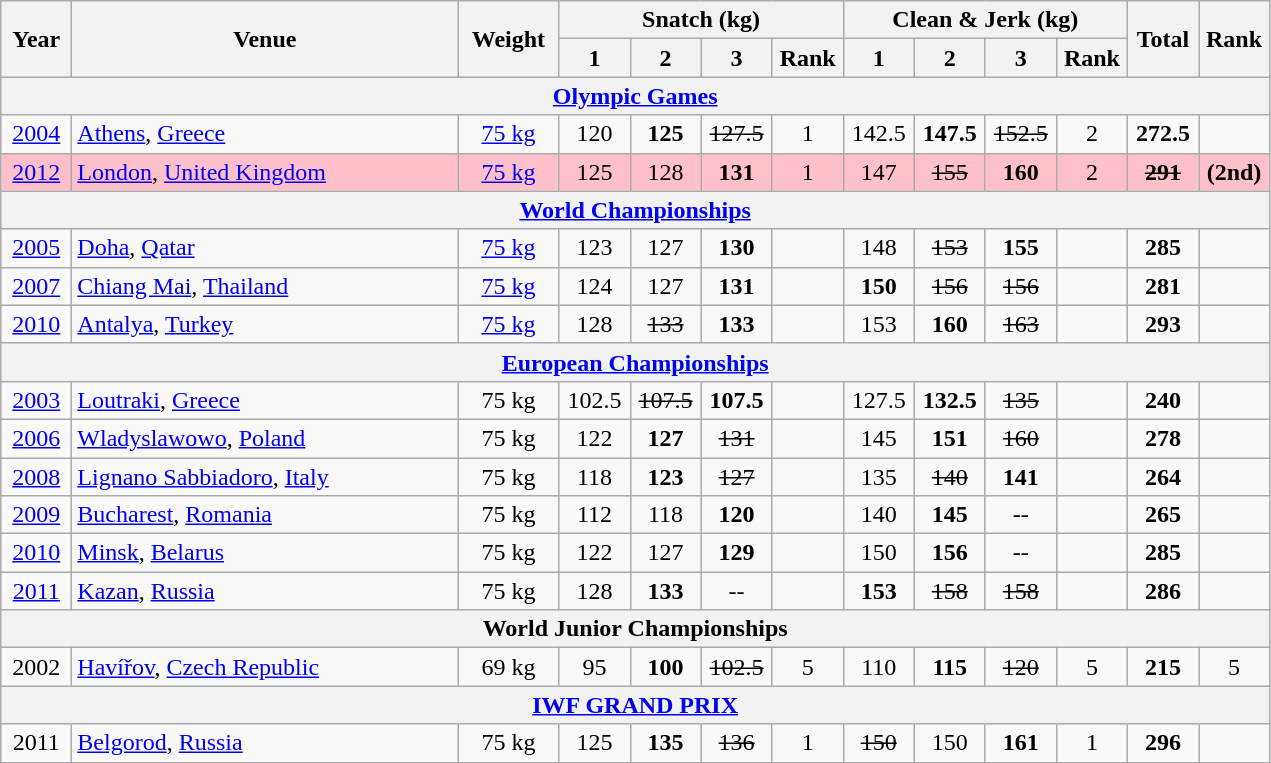<table class="wikitable" style="text-align:center;">
<tr>
<th rowspan=2 width=40>Year</th>
<th rowspan=2 width=250>Venue</th>
<th rowspan=2 width=60>Weight</th>
<th colspan=4>Snatch (kg)</th>
<th colspan=4>Clean & Jerk (kg)</th>
<th rowspan=2 width=40>Total</th>
<th rowspan=2 width=40>Rank</th>
</tr>
<tr>
<th width=40>1</th>
<th width=40>2</th>
<th width=40>3</th>
<th width=40>Rank</th>
<th width=40>1</th>
<th width=40>2</th>
<th width=40>3</th>
<th width=40>Rank</th>
</tr>
<tr>
<th colspan=13><a href='#'>Olympic Games</a></th>
</tr>
<tr>
<td><a href='#'>2004</a></td>
<td align=left> <a href='#'>Athens</a>, <a href='#'>Greece</a></td>
<td><a href='#'>75 kg</a></td>
<td>120</td>
<td><strong>125</strong></td>
<td><s>127.5</s></td>
<td>1</td>
<td>142.5</td>
<td><strong>147.5</strong></td>
<td><s>152.5</s></td>
<td>2</td>
<td><strong>272.5</strong></td>
<td><strong></strong></td>
</tr>
<tr bgcolor=pink>
<td><a href='#'>2012</a></td>
<td align=left> <a href='#'>London</a>, <a href='#'>United Kingdom</a></td>
<td><a href='#'>75 kg</a></td>
<td>125</td>
<td>128</td>
<td><strong>131</strong></td>
<td>1</td>
<td>147</td>
<td><s>155</s></td>
<td><strong>160</strong></td>
<td>2</td>
<td><strong><s>291</s></strong></td>
<td><strong> (2nd)</strong></td>
</tr>
<tr>
<th colspan=13><a href='#'>World Championships</a></th>
</tr>
<tr>
<td><a href='#'>2005</a></td>
<td align=left> <a href='#'>Doha</a>, <a href='#'>Qatar</a></td>
<td><a href='#'>75 kg</a></td>
<td>123</td>
<td>127</td>
<td><strong>130</strong></td>
<td><strong></strong></td>
<td>148</td>
<td><s>153</s></td>
<td><strong>155</strong></td>
<td><strong></strong></td>
<td><strong>285</strong></td>
<td><strong></strong></td>
</tr>
<tr>
<td><a href='#'>2007</a></td>
<td align=left> <a href='#'>Chiang Mai</a>, <a href='#'>Thailand</a></td>
<td><a href='#'>75 kg</a></td>
<td>124</td>
<td>127</td>
<td><strong>131</strong></td>
<td><strong></strong></td>
<td><strong>150</strong></td>
<td><s>156</s></td>
<td><s>156</s></td>
<td><strong></strong></td>
<td><strong>281</strong></td>
<td><strong></strong></td>
</tr>
<tr>
<td><a href='#'>2010</a></td>
<td align=left> <a href='#'>Antalya</a>, <a href='#'>Turkey</a></td>
<td><a href='#'>75 kg</a></td>
<td>128</td>
<td><s>133</s></td>
<td><strong>133</strong></td>
<td><strong></strong></td>
<td>153</td>
<td><strong>160</strong></td>
<td><s>163</s></td>
<td><strong></strong></td>
<td><strong>293</strong></td>
<td><strong></strong></td>
</tr>
<tr>
<th colspan=13><a href='#'>European Championships</a></th>
</tr>
<tr>
<td><a href='#'>2003</a></td>
<td align=left> <a href='#'>Loutraki</a>, <a href='#'>Greece</a></td>
<td>75 kg</td>
<td>102.5</td>
<td><s>107.5</s></td>
<td><strong>107.5</strong></td>
<td><strong></strong></td>
<td>127.5</td>
<td><strong>132.5</strong></td>
<td><s>135</s></td>
<td><strong></strong></td>
<td><strong>240</strong></td>
<td><strong></strong></td>
</tr>
<tr>
<td><a href='#'>2006</a></td>
<td align=left> <a href='#'>Wladyslawowo</a>, <a href='#'>Poland</a></td>
<td>75 kg</td>
<td>122</td>
<td><strong>127</strong></td>
<td><s>131</s></td>
<td><strong></strong></td>
<td>145</td>
<td><strong>151</strong></td>
<td><s>160</s></td>
<td><strong></strong></td>
<td><strong>278</strong></td>
<td><strong></strong></td>
</tr>
<tr>
<td><a href='#'>2008</a></td>
<td align=left> <a href='#'>Lignano Sabbiadoro</a>, <a href='#'>Italy</a></td>
<td>75 kg</td>
<td>118</td>
<td><strong>123</strong></td>
<td><s>127</s></td>
<td><strong></strong></td>
<td>135</td>
<td><s>140</s></td>
<td><strong>141</strong></td>
<td><strong></strong></td>
<td><strong>264</strong></td>
<td><strong></strong></td>
</tr>
<tr>
<td><a href='#'>2009</a></td>
<td align=left> <a href='#'>Bucharest</a>, <a href='#'>Romania</a></td>
<td>75 kg</td>
<td>112</td>
<td>118</td>
<td><strong>120</strong></td>
<td><strong></strong></td>
<td>140</td>
<td><strong>145</strong></td>
<td>--</td>
<td><strong></strong></td>
<td><strong>265</strong></td>
<td><strong></strong></td>
</tr>
<tr>
<td><a href='#'>2010</a></td>
<td align=left> <a href='#'>Minsk</a>, <a href='#'>Belarus</a></td>
<td>75 kg</td>
<td>122</td>
<td>127</td>
<td><strong>129</strong></td>
<td><strong></strong></td>
<td>150</td>
<td><strong>156</strong></td>
<td>--</td>
<td><strong></strong></td>
<td><strong>285</strong></td>
<td><strong></strong></td>
</tr>
<tr>
<td><a href='#'>2011</a></td>
<td align=left> <a href='#'>Kazan</a>, <a href='#'>Russia</a></td>
<td>75 kg</td>
<td>128</td>
<td><strong>133</strong></td>
<td>--</td>
<td><strong></strong></td>
<td><strong>153</strong></td>
<td><s>158</s></td>
<td><s>158</s></td>
<td><strong></strong></td>
<td><strong>286</strong></td>
<td><strong></strong></td>
</tr>
<tr>
<th colspan=13>World Junior Championships</th>
</tr>
<tr>
<td>2002</td>
<td align=left> <a href='#'>Havířov</a>, <a href='#'>Czech Republic</a></td>
<td>69 kg</td>
<td>95</td>
<td><strong>100</strong></td>
<td><s>102.5</s></td>
<td>5</td>
<td>110</td>
<td><strong>115</strong></td>
<td><s>120</s></td>
<td>5</td>
<td><strong>215</strong></td>
<td>5</td>
</tr>
<tr>
<th colspan=13><a href='#'>IWF GRAND PRIX</a></th>
</tr>
<tr>
<td>2011</td>
<td align=left> <a href='#'>Belgorod</a>, <a href='#'>Russia</a></td>
<td>75 kg</td>
<td>125</td>
<td><strong>135</strong></td>
<td><s>136</s></td>
<td>1</td>
<td><s>150</s></td>
<td>150</td>
<td><strong>161</strong></td>
<td>1</td>
<td><strong>296</strong></td>
<td><strong></strong></td>
</tr>
</table>
